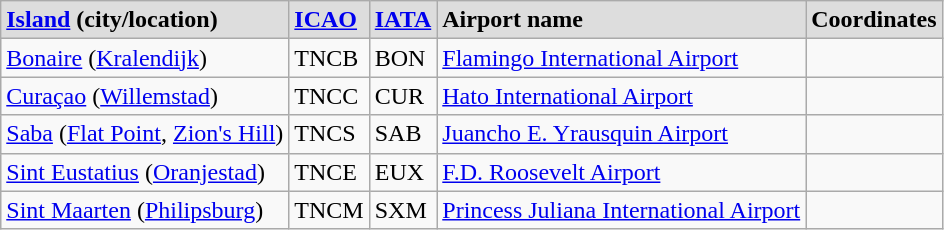<table class="wikitable sortable">
<tr valign=baseline style="font-weight:bold; background:#DDDDDD;">
<td><a href='#'>Island</a> (city/location)</td>
<td><a href='#'>ICAO</a></td>
<td><a href='#'>IATA</a></td>
<td>Airport name</td>
<td>Coordinates</td>
</tr>
<tr valign=top>
<td><a href='#'>Bonaire</a> (<a href='#'>Kralendijk</a>)</td>
<td>TNCB</td>
<td>BON</td>
<td><a href='#'>Flamingo International Airport</a></td>
<td><small></small></td>
</tr>
<tr valign=top>
<td><a href='#'>Curaçao</a> (<a href='#'>Willemstad</a>)</td>
<td>TNCC</td>
<td>CUR</td>
<td><a href='#'>Hato International Airport</a></td>
<td><small></small></td>
</tr>
<tr valign=top>
<td><a href='#'>Saba</a> (<a href='#'>Flat Point</a>, <a href='#'>Zion's Hill</a>)</td>
<td>TNCS</td>
<td>SAB</td>
<td><a href='#'>Juancho E. Yrausquin Airport</a></td>
<td><small></small></td>
</tr>
<tr valign=top>
<td><a href='#'>Sint Eustatius</a> (<a href='#'>Oranjestad</a>)</td>
<td>TNCE</td>
<td>EUX</td>
<td><a href='#'>F.D. Roosevelt Airport</a></td>
<td><small></small></td>
</tr>
<tr valign=top>
<td><a href='#'>Sint Maarten</a> (<a href='#'>Philipsburg</a>)</td>
<td>TNCM</td>
<td>SXM</td>
<td><a href='#'>Princess Juliana International Airport</a></td>
<td><small></small></td>
</tr>
</table>
